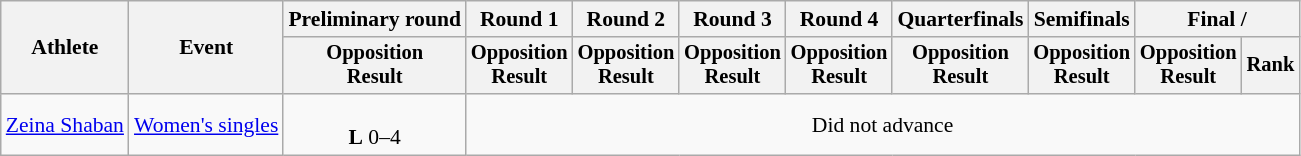<table class="wikitable" style="font-size:90%">
<tr>
<th rowspan="2">Athlete</th>
<th rowspan="2">Event</th>
<th>Preliminary round</th>
<th>Round 1</th>
<th>Round 2</th>
<th>Round 3</th>
<th>Round 4</th>
<th>Quarterfinals</th>
<th>Semifinals</th>
<th colspan=2>Final / </th>
</tr>
<tr style="font-size:95%">
<th>Opposition<br>Result</th>
<th>Opposition<br>Result</th>
<th>Opposition<br>Result</th>
<th>Opposition<br>Result</th>
<th>Opposition<br>Result</th>
<th>Opposition<br>Result</th>
<th>Opposition<br>Result</th>
<th>Opposition<br>Result</th>
<th>Rank</th>
</tr>
<tr align=center>
<td align=left><a href='#'>Zeina Shaban</a></td>
<td align=left><a href='#'>Women's singles</a></td>
<td> <br><strong>L</strong> 0–4</td>
<td colspan=8>Did not advance</td>
</tr>
</table>
